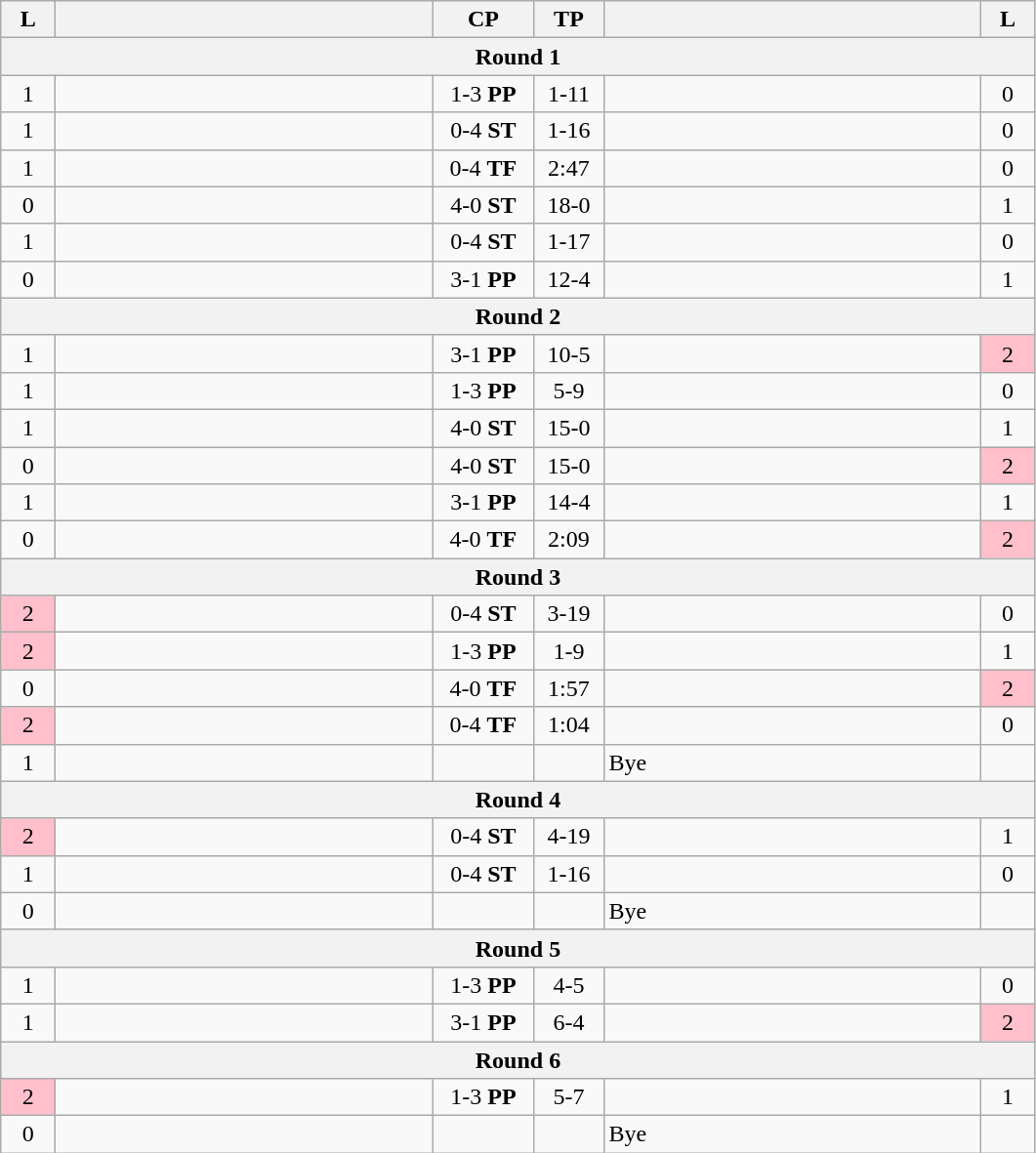<table class="wikitable" style="text-align: center;" |>
<tr>
<th width="30">L</th>
<th width="250"></th>
<th width="62">CP</th>
<th width="40">TP</th>
<th width="250"></th>
<th width="30">L</th>
</tr>
<tr>
<th colspan="7">Round 1</th>
</tr>
<tr>
<td>1</td>
<td style="text-align:left;"></td>
<td>1-3 <strong>PP</strong></td>
<td>1-11</td>
<td style="text-align:left;"><strong></strong></td>
<td>0</td>
</tr>
<tr>
<td>1</td>
<td style="text-align:left;"></td>
<td>0-4 <strong>ST</strong></td>
<td>1-16</td>
<td style="text-align:left;"><strong></strong></td>
<td>0</td>
</tr>
<tr>
<td>1</td>
<td style="text-align:left;"></td>
<td>0-4 <strong>TF</strong></td>
<td>2:47</td>
<td style="text-align:left;"><strong></strong></td>
<td>0</td>
</tr>
<tr>
<td>0</td>
<td style="text-align:left;"><strong></strong></td>
<td>4-0 <strong>ST</strong></td>
<td>18-0</td>
<td style="text-align:left;"></td>
<td>1</td>
</tr>
<tr>
<td>1</td>
<td style="text-align:left;"></td>
<td>0-4 <strong>ST</strong></td>
<td>1-17</td>
<td style="text-align:left;"><strong></strong></td>
<td>0</td>
</tr>
<tr>
<td>0</td>
<td style="text-align:left;"><strong></strong></td>
<td>3-1 <strong>PP</strong></td>
<td>12-4</td>
<td style="text-align:left;"></td>
<td>1</td>
</tr>
<tr>
<th colspan="7">Round 2</th>
</tr>
<tr>
<td>1</td>
<td style="text-align:left;"><strong></strong></td>
<td>3-1 <strong>PP</strong></td>
<td>10-5</td>
<td style="text-align:left;"></td>
<td bgcolor=pink>2</td>
</tr>
<tr>
<td>1</td>
<td style="text-align:left;"></td>
<td>1-3 <strong>PP</strong></td>
<td>5-9</td>
<td style="text-align:left;"><strong></strong></td>
<td>0</td>
</tr>
<tr>
<td>1</td>
<td style="text-align:left;"><strong></strong></td>
<td>4-0 <strong>ST</strong></td>
<td>15-0</td>
<td style="text-align:left;"></td>
<td>1</td>
</tr>
<tr>
<td>0</td>
<td style="text-align:left;"><strong></strong></td>
<td>4-0 <strong>ST</strong></td>
<td>15-0</td>
<td style="text-align:left;"></td>
<td bgcolor=pink>2</td>
</tr>
<tr>
<td>1</td>
<td style="text-align:left;"><strong></strong></td>
<td>3-1 <strong>PP</strong></td>
<td>14-4</td>
<td style="text-align:left;"></td>
<td>1</td>
</tr>
<tr>
<td>0</td>
<td style="text-align:left;"><strong></strong></td>
<td>4-0 <strong>TF</strong></td>
<td>2:09</td>
<td style="text-align:left;"></td>
<td bgcolor=pink>2</td>
</tr>
<tr>
<th colspan="7">Round 3</th>
</tr>
<tr>
<td bgcolor=pink>2</td>
<td style="text-align:left;"></td>
<td>0-4 <strong>ST</strong></td>
<td>3-19</td>
<td style="text-align:left;"><strong></strong></td>
<td>0</td>
</tr>
<tr>
<td bgcolor=pink>2</td>
<td style="text-align:left;"></td>
<td>1-3 <strong>PP</strong></td>
<td>1-9</td>
<td style="text-align:left;"><strong></strong></td>
<td>1</td>
</tr>
<tr>
<td>0</td>
<td style="text-align:left;"><strong></strong></td>
<td>4-0 <strong>TF</strong></td>
<td>1:57</td>
<td style="text-align:left;"></td>
<td bgcolor=pink>2</td>
</tr>
<tr>
<td bgcolor=pink>2</td>
<td style="text-align:left;"></td>
<td>0-4 <strong>TF</strong></td>
<td>1:04</td>
<td style="text-align:left;"><strong></strong></td>
<td>0</td>
</tr>
<tr>
<td>1</td>
<td style="text-align:left;"><strong></strong></td>
<td></td>
<td></td>
<td style="text-align:left;">Bye</td>
<td></td>
</tr>
<tr>
<th colspan="7">Round 4</th>
</tr>
<tr>
<td bgcolor=pink>2</td>
<td style="text-align:left;"></td>
<td>0-4 <strong>ST</strong></td>
<td>4-19</td>
<td style="text-align:left;"><strong></strong></td>
<td>1</td>
</tr>
<tr>
<td>1</td>
<td style="text-align:left;"></td>
<td>0-4 <strong>ST</strong></td>
<td>1-16</td>
<td style="text-align:left;"><strong></strong></td>
<td>0</td>
</tr>
<tr>
<td>0</td>
<td style="text-align:left;"><strong></strong></td>
<td></td>
<td></td>
<td style="text-align:left;">Bye</td>
<td></td>
</tr>
<tr>
<th colspan="7">Round 5</th>
</tr>
<tr>
<td>1</td>
<td style="text-align:left;"></td>
<td>1-3 <strong>PP</strong></td>
<td>4-5</td>
<td style="text-align:left;"><strong></strong></td>
<td>0</td>
</tr>
<tr>
<td>1</td>
<td style="text-align:left;"><strong></strong></td>
<td>3-1 <strong>PP</strong></td>
<td>6-4</td>
<td style="text-align:left;"></td>
<td bgcolor=pink>2</td>
</tr>
<tr>
<th colspan="7">Round 6</th>
</tr>
<tr>
<td bgcolor=pink>2</td>
<td style="text-align:left;"></td>
<td>1-3 <strong>PP</strong></td>
<td>5-7</td>
<td style="text-align:left;"><strong></strong></td>
<td>1</td>
</tr>
<tr>
<td>0</td>
<td style="text-align:left;"><strong></strong></td>
<td></td>
<td></td>
<td style="text-align:left;">Bye</td>
<td></td>
</tr>
</table>
